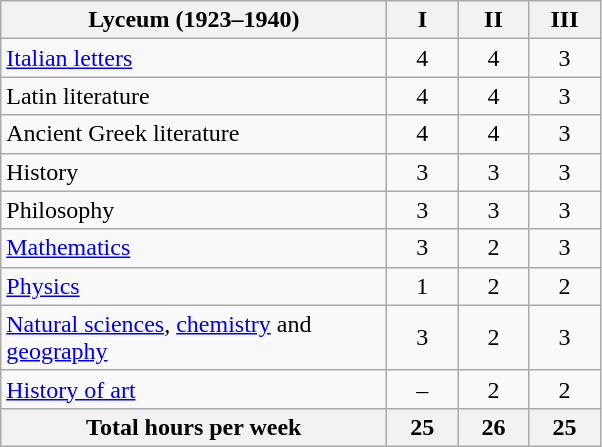<table class="wikitable">
<tr>
<th width="250">Lyceum (1923–1940)</th>
<th width="40">I</th>
<th width="40">II</th>
<th width="40">III</th>
</tr>
<tr align="center">
<td align="left"><a href='#'>Italian letters</a></td>
<td>4</td>
<td>4</td>
<td>3</td>
</tr>
<tr align="center">
<td align="left">Latin literature</td>
<td>4</td>
<td>4</td>
<td>3</td>
</tr>
<tr align="center">
<td align="left">Ancient Greek literature</td>
<td>4</td>
<td>4</td>
<td>3</td>
</tr>
<tr align="center">
<td align="left">History</td>
<td>3</td>
<td>3</td>
<td>3</td>
</tr>
<tr align="center">
<td align="left">Philosophy</td>
<td>3</td>
<td>3</td>
<td>3</td>
</tr>
<tr align="center">
<td align="left"><a href='#'>Mathematics</a></td>
<td>3</td>
<td>2</td>
<td>3</td>
</tr>
<tr align="center">
<td align="left"><a href='#'>Physics</a></td>
<td>1</td>
<td>2</td>
<td>2</td>
</tr>
<tr align="center">
<td align="left"><a href='#'>Natural sciences</a>, <a href='#'>chemistry</a> and <a href='#'>geography</a></td>
<td>3</td>
<td>2</td>
<td>3</td>
</tr>
<tr align="center">
<td align="left"><a href='#'>History of art</a></td>
<td>–</td>
<td>2</td>
<td>2</td>
</tr>
<tr>
<th>Total hours per week</th>
<th>25</th>
<th>26</th>
<th>25</th>
</tr>
</table>
